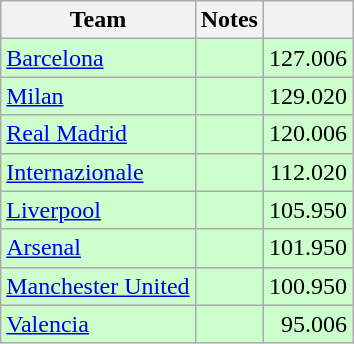<table class="wikitable" style="float:left; margin-right:1em">
<tr>
<th>Team</th>
<th>Notes</th>
<th></th>
</tr>
<tr bgcolor="#ccffcc">
<td> <a href='#'>Barcelona</a></td>
<td></td>
<td align=right>127.006</td>
</tr>
<tr bgcolor="#ccffcc">
<td> <a href='#'>Milan</a></td>
<td></td>
<td align=right>129.020</td>
</tr>
<tr bgcolor="#ccffcc">
<td> <a href='#'>Real Madrid</a></td>
<td></td>
<td align=right>120.006</td>
</tr>
<tr bgcolor="#ccffcc">
<td> <a href='#'>Internazionale</a></td>
<td></td>
<td align=right>112.020</td>
</tr>
<tr bgcolor="#ccffcc">
<td> <a href='#'>Liverpool</a></td>
<td></td>
<td align=right>105.950</td>
</tr>
<tr bgcolor="#ccffcc">
<td> <a href='#'>Arsenal</a></td>
<td></td>
<td align=right>101.950</td>
</tr>
<tr bgcolor="#ccffcc">
<td> <a href='#'>Manchester United</a></td>
<td></td>
<td align=right>100.950</td>
</tr>
<tr bgcolor="#ccffcc">
<td> <a href='#'>Valencia</a></td>
<td></td>
<td align=right>95.006</td>
</tr>
</table>
